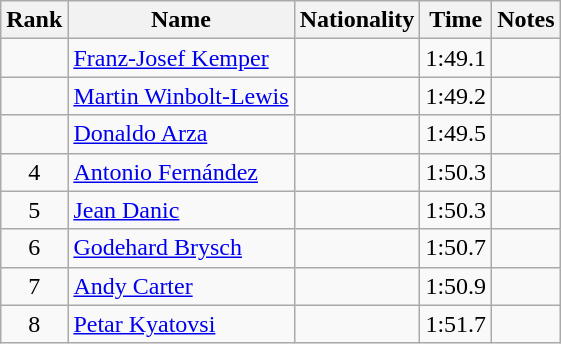<table class="wikitable sortable" style="text-align:center">
<tr>
<th>Rank</th>
<th>Name</th>
<th>Nationality</th>
<th>Time</th>
<th>Notes</th>
</tr>
<tr>
<td></td>
<td align=left><a href='#'>Franz-Josef Kemper</a></td>
<td align=left></td>
<td>1:49.1</td>
<td></td>
</tr>
<tr>
<td></td>
<td align=left><a href='#'>Martin Winbolt-Lewis</a></td>
<td align=left></td>
<td>1:49.2</td>
<td></td>
</tr>
<tr>
<td></td>
<td align=left><a href='#'>Donaldo Arza</a></td>
<td align=left></td>
<td>1:49.5</td>
<td></td>
</tr>
<tr>
<td>4</td>
<td align=left><a href='#'>Antonio Fernández</a></td>
<td align=left></td>
<td>1:50.3</td>
<td></td>
</tr>
<tr>
<td>5</td>
<td align=left><a href='#'>Jean Danic</a></td>
<td align=left></td>
<td>1:50.3</td>
<td></td>
</tr>
<tr>
<td>6</td>
<td align=left><a href='#'>Godehard Brysch</a></td>
<td align=left></td>
<td>1:50.7</td>
<td></td>
</tr>
<tr>
<td>7</td>
<td align=left><a href='#'>Andy Carter</a></td>
<td align=left></td>
<td>1:50.9</td>
<td></td>
</tr>
<tr>
<td>8</td>
<td align=left><a href='#'>Petar Kyatovsi</a></td>
<td align=left></td>
<td>1:51.7</td>
<td></td>
</tr>
</table>
